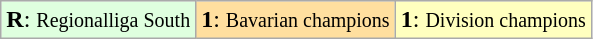<table class="wikitable" align="center">
<tr>
<td style="background:#dfffdf"><strong>R</strong>: <small>Regionalliga South</small></td>
<td style="background:#ffdf9f"><strong>1</strong>: <small>Bavarian champions</small></td>
<td style="background:#ffffbf"><strong>1</strong>: <small>Division champions</small></td>
</tr>
</table>
